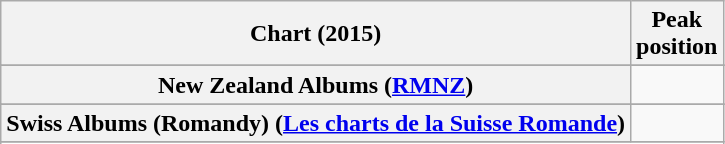<table class="wikitable sortable plainrowheaders">
<tr>
<th scope="col">Chart (2015)</th>
<th scope="col">Peak<br>position</th>
</tr>
<tr>
</tr>
<tr>
</tr>
<tr>
</tr>
<tr>
</tr>
<tr>
</tr>
<tr>
</tr>
<tr>
</tr>
<tr>
</tr>
<tr>
</tr>
<tr>
<th scope="row">New Zealand Albums (<a href='#'>RMNZ</a>)</th>
<td></td>
</tr>
<tr>
</tr>
<tr>
</tr>
<tr>
</tr>
<tr>
</tr>
<tr>
</tr>
<tr>
</tr>
<tr>
</tr>
<tr>
<th scope="row">Swiss Albums (Romandy) (<a href='#'>Les charts de la Suisse Romande</a>)</th>
<td></td>
</tr>
<tr>
</tr>
<tr>
</tr>
<tr>
</tr>
<tr>
</tr>
</table>
